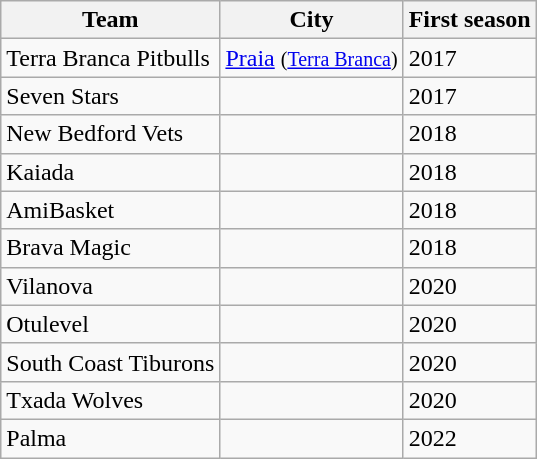<table class="wikitable">
<tr>
<th>Team</th>
<th>City</th>
<th>First season</th>
</tr>
<tr>
<td>Terra Branca Pitbulls</td>
<td><a href='#'>Praia</a> <small>(<a href='#'>Terra Branca</a>)</small></td>
<td>2017</td>
</tr>
<tr>
<td>Seven Stars</td>
<td></td>
<td>2017</td>
</tr>
<tr>
<td>New Bedford Vets</td>
<td></td>
<td>2018</td>
</tr>
<tr>
<td>Kaiada</td>
<td></td>
<td>2018</td>
</tr>
<tr>
<td>AmiBasket</td>
<td></td>
<td>2018</td>
</tr>
<tr>
<td>Brava Magic</td>
<td></td>
<td>2018</td>
</tr>
<tr>
<td>Vilanova</td>
<td></td>
<td>2020</td>
</tr>
<tr>
<td>Otulevel</td>
<td></td>
<td>2020</td>
</tr>
<tr>
<td>South Coast Tiburons</td>
<td></td>
<td>2020</td>
</tr>
<tr>
<td>Txada Wolves</td>
<td></td>
<td>2020</td>
</tr>
<tr>
<td>Palma</td>
<td></td>
<td>2022</td>
</tr>
</table>
